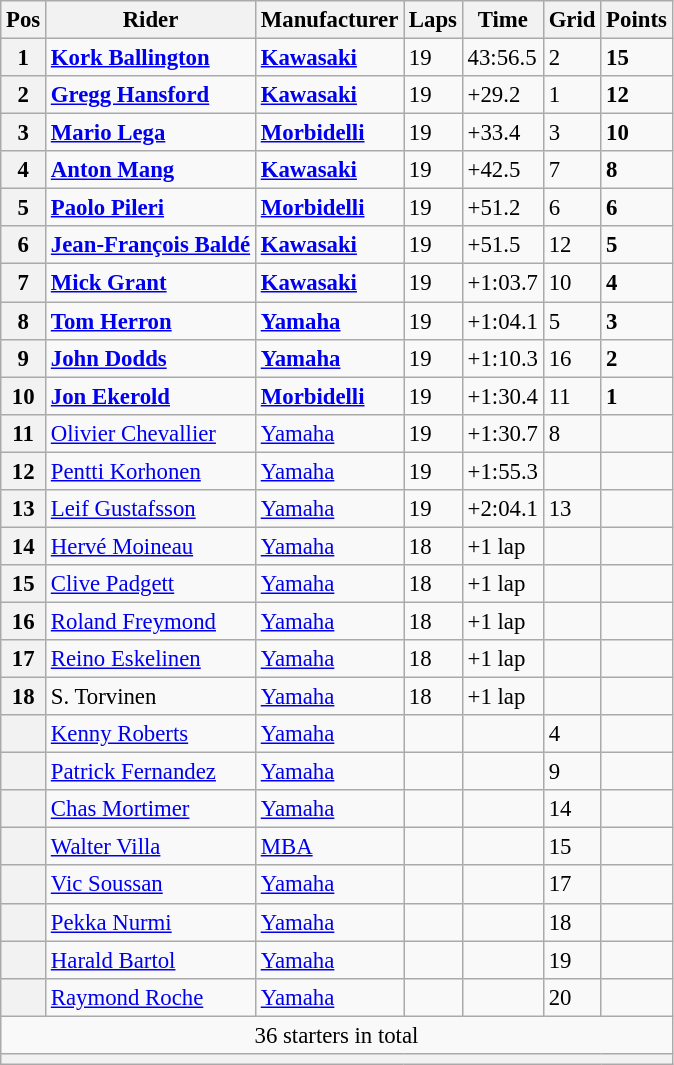<table class="wikitable" style="font-size: 95%;">
<tr>
<th>Pos</th>
<th>Rider</th>
<th>Manufacturer</th>
<th>Laps</th>
<th>Time</th>
<th>Grid</th>
<th>Points</th>
</tr>
<tr>
<th>1</th>
<td> <strong><a href='#'>Kork Ballington</a></strong></td>
<td><strong><a href='#'>Kawasaki</a></strong></td>
<td>19</td>
<td>43:56.5</td>
<td>2</td>
<td><strong>15</strong></td>
</tr>
<tr>
<th>2</th>
<td> <strong><a href='#'>Gregg Hansford</a></strong></td>
<td><strong><a href='#'>Kawasaki</a></strong></td>
<td>19</td>
<td>+29.2</td>
<td>1</td>
<td><strong>12</strong></td>
</tr>
<tr>
<th>3</th>
<td> <strong><a href='#'>Mario Lega</a></strong></td>
<td><strong><a href='#'>Morbidelli</a></strong></td>
<td>19</td>
<td>+33.4</td>
<td>3</td>
<td><strong>10</strong></td>
</tr>
<tr>
<th>4</th>
<td> <strong><a href='#'>Anton Mang</a></strong></td>
<td><strong><a href='#'>Kawasaki</a></strong></td>
<td>19</td>
<td>+42.5</td>
<td>7</td>
<td><strong>8</strong></td>
</tr>
<tr>
<th>5</th>
<td> <strong><a href='#'>Paolo Pileri</a></strong></td>
<td><strong><a href='#'>Morbidelli</a></strong></td>
<td>19</td>
<td>+51.2</td>
<td>6</td>
<td><strong>6</strong></td>
</tr>
<tr>
<th>6</th>
<td> <strong><a href='#'>Jean-François Baldé</a></strong></td>
<td><strong><a href='#'>Kawasaki</a></strong></td>
<td>19</td>
<td>+51.5</td>
<td>12</td>
<td><strong>5</strong></td>
</tr>
<tr>
<th>7</th>
<td> <strong><a href='#'>Mick Grant</a></strong></td>
<td><strong><a href='#'>Kawasaki</a></strong></td>
<td>19</td>
<td>+1:03.7</td>
<td>10</td>
<td><strong>4</strong></td>
</tr>
<tr>
<th>8</th>
<td> <strong><a href='#'>Tom Herron</a></strong></td>
<td><strong><a href='#'>Yamaha</a></strong></td>
<td>19</td>
<td>+1:04.1</td>
<td>5</td>
<td><strong>3</strong></td>
</tr>
<tr>
<th>9</th>
<td> <strong><a href='#'>John Dodds</a></strong></td>
<td><strong><a href='#'>Yamaha</a></strong></td>
<td>19</td>
<td>+1:10.3</td>
<td>16</td>
<td><strong>2</strong></td>
</tr>
<tr>
<th>10</th>
<td> <strong><a href='#'>Jon Ekerold</a></strong></td>
<td><strong><a href='#'>Morbidelli</a></strong></td>
<td>19</td>
<td>+1:30.4</td>
<td>11</td>
<td><strong>1</strong></td>
</tr>
<tr>
<th>11</th>
<td> <a href='#'>Olivier Chevallier</a></td>
<td><a href='#'>Yamaha</a></td>
<td>19</td>
<td>+1:30.7</td>
<td>8</td>
<td></td>
</tr>
<tr>
<th>12</th>
<td> <a href='#'>Pentti Korhonen</a></td>
<td><a href='#'>Yamaha</a></td>
<td>19</td>
<td>+1:55.3</td>
<td></td>
<td></td>
</tr>
<tr>
<th>13</th>
<td> <a href='#'>Leif Gustafsson</a></td>
<td><a href='#'>Yamaha</a></td>
<td>19</td>
<td>+2:04.1</td>
<td>13</td>
<td></td>
</tr>
<tr>
<th>14</th>
<td> <a href='#'>Hervé Moineau</a></td>
<td><a href='#'>Yamaha</a></td>
<td>18</td>
<td>+1 lap</td>
<td></td>
<td></td>
</tr>
<tr>
<th>15</th>
<td> <a href='#'>Clive Padgett</a></td>
<td><a href='#'>Yamaha</a></td>
<td>18</td>
<td>+1 lap</td>
<td></td>
<td></td>
</tr>
<tr>
<th>16</th>
<td> <a href='#'>Roland Freymond</a></td>
<td><a href='#'>Yamaha</a></td>
<td>18</td>
<td>+1 lap</td>
<td></td>
<td></td>
</tr>
<tr>
<th>17</th>
<td> <a href='#'>Reino Eskelinen</a></td>
<td><a href='#'>Yamaha</a></td>
<td>18</td>
<td>+1 lap</td>
<td></td>
<td></td>
</tr>
<tr>
<th>18</th>
<td> S. Torvinen</td>
<td><a href='#'>Yamaha</a></td>
<td>18</td>
<td>+1 lap</td>
<td></td>
<td></td>
</tr>
<tr>
<th></th>
<td> <a href='#'>Kenny Roberts</a></td>
<td><a href='#'>Yamaha</a></td>
<td></td>
<td></td>
<td>4</td>
<td></td>
</tr>
<tr>
<th></th>
<td> <a href='#'>Patrick Fernandez</a></td>
<td><a href='#'>Yamaha</a></td>
<td></td>
<td></td>
<td>9</td>
<td></td>
</tr>
<tr>
<th></th>
<td> <a href='#'>Chas Mortimer</a></td>
<td><a href='#'>Yamaha</a></td>
<td></td>
<td></td>
<td>14</td>
<td></td>
</tr>
<tr>
<th></th>
<td> <a href='#'>Walter Villa</a></td>
<td><a href='#'>MBA</a></td>
<td></td>
<td></td>
<td>15</td>
<td></td>
</tr>
<tr>
<th></th>
<td> <a href='#'>Vic Soussan</a></td>
<td><a href='#'>Yamaha</a></td>
<td></td>
<td></td>
<td>17</td>
<td></td>
</tr>
<tr>
<th></th>
<td> <a href='#'>Pekka Nurmi</a></td>
<td><a href='#'>Yamaha</a></td>
<td></td>
<td></td>
<td>18</td>
<td></td>
</tr>
<tr>
<th></th>
<td> <a href='#'>Harald Bartol</a></td>
<td><a href='#'>Yamaha</a></td>
<td></td>
<td></td>
<td>19</td>
<td></td>
</tr>
<tr>
<th></th>
<td> <a href='#'>Raymond Roche</a></td>
<td><a href='#'>Yamaha</a></td>
<td></td>
<td></td>
<td>20</td>
<td></td>
</tr>
<tr>
<td colspan=7 align=center>36 starters in total</td>
</tr>
<tr>
<th colspan=7></th>
</tr>
</table>
